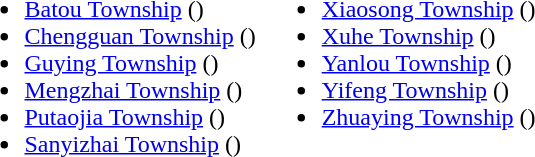<table>
<tr>
<td valign="top"><br><ul><li><a href='#'>Batou Township</a> ()</li><li><a href='#'>Chengguan Township</a> ()</li><li><a href='#'>Guying Township</a> ()</li><li><a href='#'>Mengzhai Township</a> ()</li><li><a href='#'>Putaojia Township</a> ()</li><li><a href='#'>Sanyizhai Township</a> ()</li></ul></td>
<td valign="top"><br><ul><li><a href='#'>Xiaosong Township</a> ()</li><li><a href='#'>Xuhe Township</a> ()</li><li><a href='#'>Yanlou Township</a> ()</li><li><a href='#'>Yifeng Township</a> ()</li><li><a href='#'>Zhuaying Township</a> ()</li></ul></td>
</tr>
</table>
